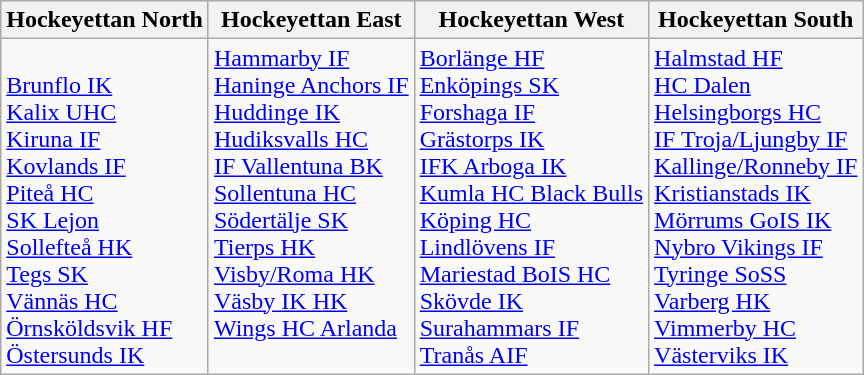<table class="wikitable">
<tr>
<th>Hockeyettan North</th>
<th>Hockeyettan East</th>
<th>Hockeyettan West</th>
<th>Hockeyettan South</th>
</tr>
<tr>
<td valign=top><br><a href='#'>Brunflo IK</a><br><a href='#'>Kalix UHC</a><br><a href='#'>Kiruna IF</a><br><a href='#'>Kovlands IF</a><br><a href='#'>Piteå HC</a><br><a href='#'>SK Lejon</a><br><a href='#'>Sollefteå HK</a><br><a href='#'>Tegs SK</a><br><a href='#'>Vännäs HC</a><br><a href='#'>Örnsköldsvik HF</a><br><a href='#'>Östersunds IK</a></td>
<td valign=top><a href='#'>Hammarby IF</a><br><a href='#'>Haninge Anchors IF</a><br><a href='#'>Huddinge IK</a><br><a href='#'>Hudiksvalls HC</a><br><a href='#'>IF Vallentuna BK</a><br><a href='#'>Sollentuna HC</a><br><a href='#'>Södertälje SK</a><br><a href='#'>Tierps HK</a><br><a href='#'>Visby/Roma HK</a><br><a href='#'>Väsby IK HK</a><br><a href='#'>Wings HC Arlanda</a><br></td>
<td valign=top><a href='#'>Borlänge HF</a><br><a href='#'>Enköpings SK</a><br><a href='#'>Forshaga IF</a><br><a href='#'>Grästorps IK</a><br><a href='#'>IFK Arboga IK</a><br><a href='#'>Kumla HC Black Bulls</a><br><a href='#'>Köping HC</a><br><a href='#'>Lindlövens IF</a><br><a href='#'>Mariestad BoIS HC</a><br><a href='#'>Skövde IK</a><br><a href='#'>Surahammars IF</a><br><a href='#'>Tranås AIF</a></td>
<td valign=top><a href='#'>Halmstad HF</a><br><a href='#'>HC Dalen</a><br><a href='#'>Helsingborgs HC</a><br><a href='#'>IF Troja/Ljungby IF</a><br><a href='#'>Kallinge/Ronneby IF</a><br><a href='#'>Kristianstads IK</a><br><a href='#'>Mörrums GoIS IK</a><br><a href='#'>Nybro Vikings IF</a><br><a href='#'>Tyringe SoSS</a><br><a href='#'>Varberg HK</a><br><a href='#'>Vimmerby HC</a><br><a href='#'>Västerviks IK</a></td>
</tr>
</table>
